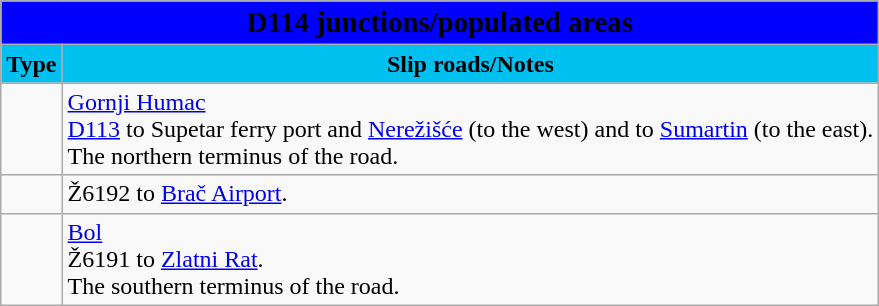<table class="wikitable">
<tr>
<td colspan=2 bgcolor=blue align=center style=margin-top:15><span><big><strong>D114 junctions/populated areas</strong></big></span></td>
</tr>
<tr>
<td align=center bgcolor=00c0f0><strong>Type</strong></td>
<td align=center bgcolor=00c0f0><strong>Slip roads/Notes</strong></td>
</tr>
<tr>
<td></td>
<td><a href='#'>Gornji Humac</a><br> <a href='#'>D113</a> to Supetar ferry port and <a href='#'>Nerežišće</a> (to the west) and to <a href='#'>Sumartin</a> (to the east).<br>The northern terminus of the road.</td>
</tr>
<tr>
<td></td>
<td>Ž6192 to <a href='#'>Brač Airport</a>.</td>
</tr>
<tr>
<td></td>
<td><a href='#'>Bol</a><br>Ž6191 to <a href='#'>Zlatni Rat</a>.<br>The southern terminus of the road.</td>
</tr>
</table>
